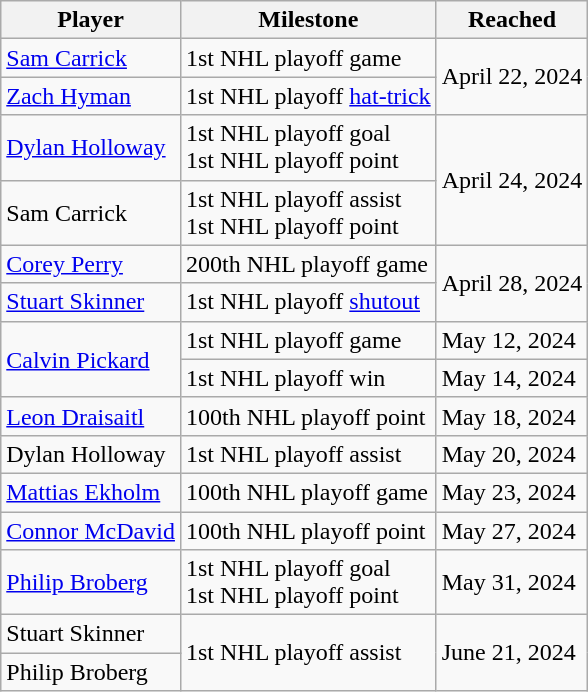<table class="wikitable">
<tr>
<th>Player</th>
<th>Milestone</th>
<th data-sort-type="date">Reached</th>
</tr>
<tr>
<td><a href='#'>Sam Carrick</a></td>
<td>1st NHL playoff game</td>
<td rowspan="2">April 22, 2024</td>
</tr>
<tr>
<td><a href='#'>Zach Hyman</a></td>
<td>1st NHL playoff <a href='#'>hat-trick</a></td>
</tr>
<tr>
<td><a href='#'>Dylan Holloway</a></td>
<td>1st NHL playoff goal<br>1st NHL playoff point</td>
<td rowspan="2">April 24, 2024</td>
</tr>
<tr>
<td>Sam Carrick</td>
<td>1st NHL playoff assist<br>1st NHL playoff point</td>
</tr>
<tr>
<td><a href='#'>Corey Perry</a></td>
<td>200th NHL playoff game</td>
<td rowspan="2">April 28, 2024</td>
</tr>
<tr>
<td><a href='#'>Stuart Skinner</a></td>
<td>1st NHL playoff <a href='#'>shutout</a></td>
</tr>
<tr>
<td rowspan="2"><a href='#'>Calvin Pickard</a></td>
<td>1st NHL playoff game</td>
<td>May 12, 2024</td>
</tr>
<tr>
<td>1st NHL playoff win</td>
<td>May 14, 2024</td>
</tr>
<tr>
<td><a href='#'>Leon Draisaitl</a></td>
<td>100th NHL playoff point</td>
<td>May 18, 2024</td>
</tr>
<tr>
<td>Dylan Holloway</td>
<td>1st NHL playoff assist</td>
<td>May 20, 2024</td>
</tr>
<tr>
<td><a href='#'>Mattias Ekholm</a></td>
<td>100th NHL playoff game</td>
<td>May 23, 2024</td>
</tr>
<tr>
<td><a href='#'>Connor McDavid</a></td>
<td>100th NHL playoff point</td>
<td>May 27, 2024</td>
</tr>
<tr>
<td><a href='#'>Philip Broberg</a></td>
<td>1st NHL playoff goal<br>1st NHL playoff point</td>
<td>May 31, 2024</td>
</tr>
<tr>
<td>Stuart Skinner</td>
<td rowspan="2">1st NHL playoff assist</td>
<td rowspan="2">June 21, 2024</td>
</tr>
<tr>
<td>Philip Broberg</td>
</tr>
</table>
